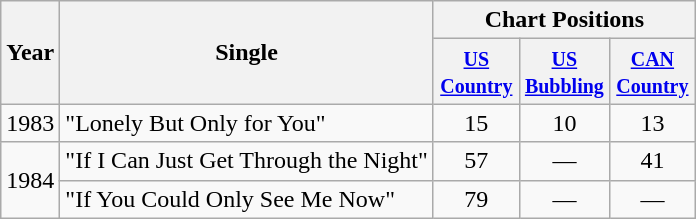<table class="wikitable">
<tr>
<th rowspan="2">Year</th>
<th rowspan="2">Single</th>
<th colspan="3">Chart Positions</th>
</tr>
<tr>
<th width="50"><small><a href='#'>US Country</a></small></th>
<th width="50"><small><a href='#'>US Bubbling</a></small></th>
<th width="50"><small><a href='#'>CAN Country</a></small></th>
</tr>
<tr>
<td>1983</td>
<td>"Lonely But Only for You"</td>
<td align="center">15</td>
<td align="center">10</td>
<td align="center">13</td>
</tr>
<tr>
<td rowspan="2">1984</td>
<td>"If I Can Just Get Through the Night"</td>
<td align="center">57</td>
<td align="center">—</td>
<td align="center">41</td>
</tr>
<tr>
<td>"If You Could Only See Me Now"</td>
<td align="center">79</td>
<td align="center">—</td>
<td align="center">—</td>
</tr>
</table>
